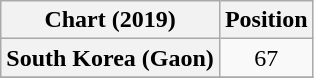<table class="wikitable sortable plainrowheaders" style="text-align:center">
<tr>
<th scope="col">Chart (2019)</th>
<th scope="col">Position</th>
</tr>
<tr>
<th scope="row">South Korea (Gaon)</th>
<td>67</td>
</tr>
<tr>
</tr>
</table>
